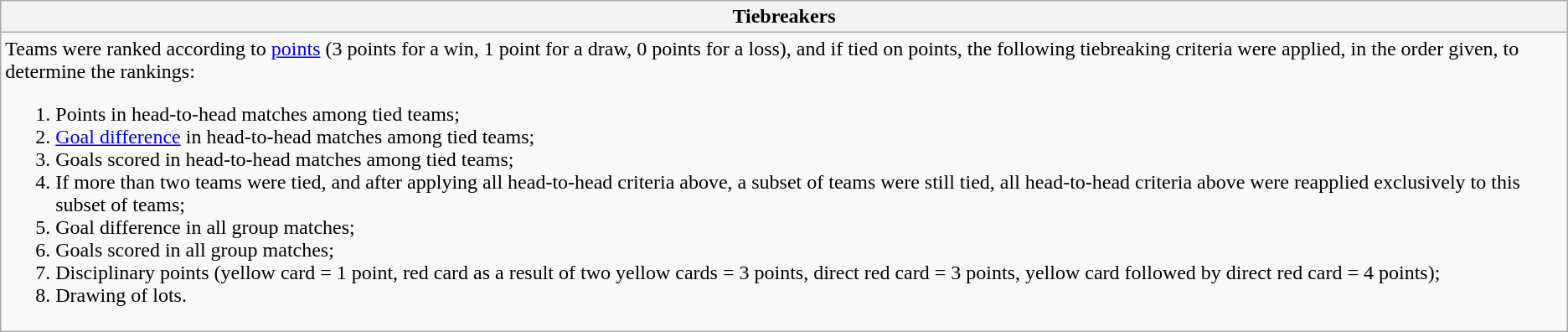<table class="wikitable collapsible collapsed">
<tr>
<th> Tiebreakers</th>
</tr>
<tr>
<td>Teams were ranked according to <a href='#'>points</a> (3 points for a win, 1 point for a draw, 0 points for a loss), and if tied on points, the following tiebreaking criteria were applied, in the order given, to determine the rankings:<br><ol><li>Points in head-to-head matches among tied teams;</li><li><a href='#'>Goal difference</a> in head-to-head matches among tied teams;</li><li>Goals scored in head-to-head matches among tied teams;</li><li>If more than two teams were tied, and after applying all head-to-head criteria above, a subset of teams were still tied, all head-to-head criteria above were reapplied exclusively to this subset of teams;</li><li>Goal difference in all group matches;</li><li>Goals scored in all group matches;</li><li>Disciplinary points (yellow card = 1 point, red card as a result of two yellow cards = 3 points, direct red card = 3 points, yellow card followed by direct red card = 4 points);</li><li>Drawing of lots.</li></ol></td>
</tr>
</table>
